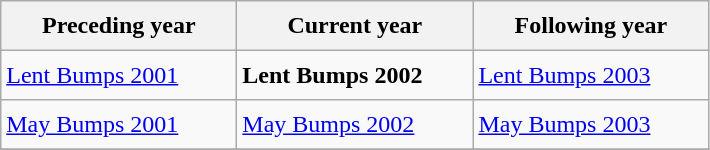<table class="wikitable" style="height:100px" align="center">
<tr>
<th width=150>Preceding year</th>
<th width=150>Current year</th>
<th width=150>Following year</th>
</tr>
<tr>
<td><a href='#'>Lent Bumps 2001</a></td>
<td><strong>Lent Bumps 2002</strong></td>
<td><a href='#'>Lent Bumps 2003</a></td>
</tr>
<tr>
<td><a href='#'>May Bumps 2001</a></td>
<td><a href='#'>May Bumps 2002</a></td>
<td><a href='#'>May Bumps 2003</a></td>
</tr>
<tr>
</tr>
</table>
